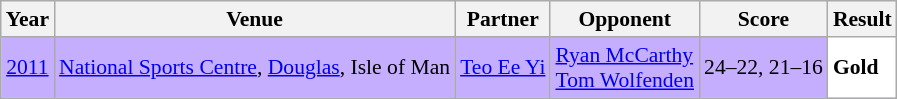<table class="sortable wikitable" style="font-size: 90%;">
<tr>
<th>Year</th>
<th>Venue</th>
<th>Partner</th>
<th>Opponent</th>
<th>Score</th>
<th>Result</th>
</tr>
<tr style="background:#C6AEFF">
<td align="center"><a href='#'>2011</a></td>
<td align="left"><a href='#'>National Sports Centre</a>, <a href='#'>Douglas</a>, Isle of Man</td>
<td align="left"> <a href='#'>Teo Ee Yi</a></td>
<td align="left"> <a href='#'>Ryan McCarthy</a><br> <a href='#'>Tom Wolfenden</a></td>
<td align="left">24–22, 21–16</td>
<td style="text-align:left; background:white"> <strong>Gold</strong></td>
</tr>
</table>
